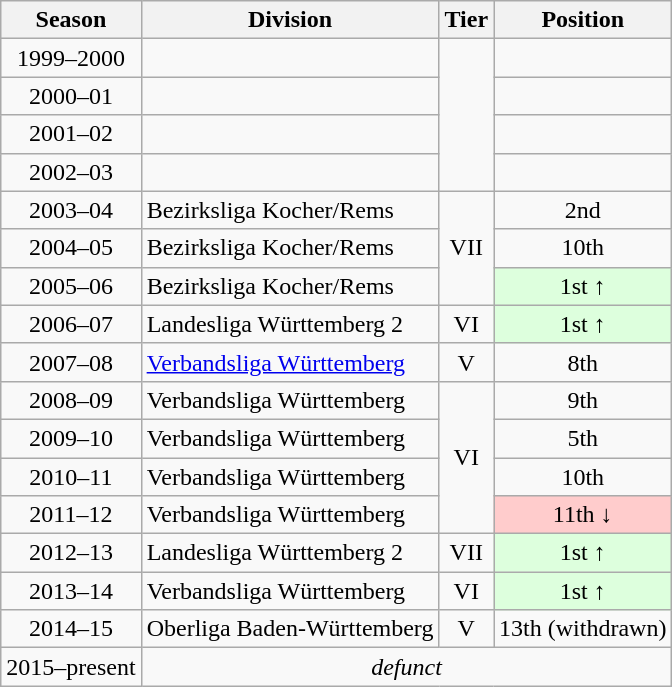<table class="wikitable">
<tr>
<th>Season</th>
<th>Division</th>
<th>Tier</th>
<th>Position</th>
</tr>
<tr align="center">
<td>1999–2000</td>
<td align="left"></td>
<td rowspan=4></td>
<td></td>
</tr>
<tr align="center">
<td>2000–01</td>
<td align="left"></td>
<td></td>
</tr>
<tr align="center">
<td>2001–02</td>
<td align="left"></td>
<td></td>
</tr>
<tr align="center">
<td>2002–03</td>
<td align="left"></td>
<td></td>
</tr>
<tr align="center">
<td>2003–04</td>
<td align="left">Bezirksliga Kocher/Rems</td>
<td rowspan=3>VII</td>
<td>2nd</td>
</tr>
<tr align="center">
<td>2004–05</td>
<td align="left">Bezirksliga Kocher/Rems</td>
<td>10th</td>
</tr>
<tr align="center">
<td>2005–06</td>
<td align="left">Bezirksliga Kocher/Rems</td>
<td style="background:#ddffdd">1st ↑</td>
</tr>
<tr align="center">
<td>2006–07</td>
<td align="left">Landesliga Württemberg 2</td>
<td>VI</td>
<td style="background:#ddffdd">1st ↑</td>
</tr>
<tr align="center">
<td>2007–08</td>
<td align="left"><a href='#'>Verbandsliga Württemberg</a></td>
<td>V</td>
<td>8th</td>
</tr>
<tr align="center">
<td>2008–09</td>
<td align="left">Verbandsliga Württemberg</td>
<td rowspan=4>VI</td>
<td>9th</td>
</tr>
<tr align="center">
<td>2009–10</td>
<td align="left">Verbandsliga Württemberg</td>
<td>5th</td>
</tr>
<tr align="center">
<td>2010–11</td>
<td align="left">Verbandsliga Württemberg</td>
<td>10th</td>
</tr>
<tr align="center">
<td>2011–12</td>
<td align="left">Verbandsliga Württemberg</td>
<td style="background:#ffcccc">11th ↓</td>
</tr>
<tr align="center">
<td>2012–13</td>
<td align="left">Landesliga Württemberg 2</td>
<td>VII</td>
<td style="background:#ddffdd">1st ↑</td>
</tr>
<tr align="center">
<td>2013–14</td>
<td align="left">Verbandsliga Württemberg</td>
<td>VI</td>
<td style="background:#ddffdd">1st ↑</td>
</tr>
<tr align="center">
<td>2014–15</td>
<td align="left">Oberliga Baden-Württemberg</td>
<td>V</td>
<td>13th (withdrawn)</td>
</tr>
<tr align="center">
<td>2015–present</td>
<td colspan=3><em>defunct</em></td>
</tr>
</table>
